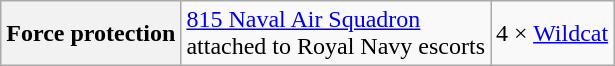<table class="wikitable" style="text-align:left;">
<tr>
<th>Force protection</th>
<td><a href='#'>815 Naval Air Squadron</a><br>attached to Royal Navy escorts</td>
<td>4 × <a href='#'>Wildcat</a></td>
</tr>
</table>
